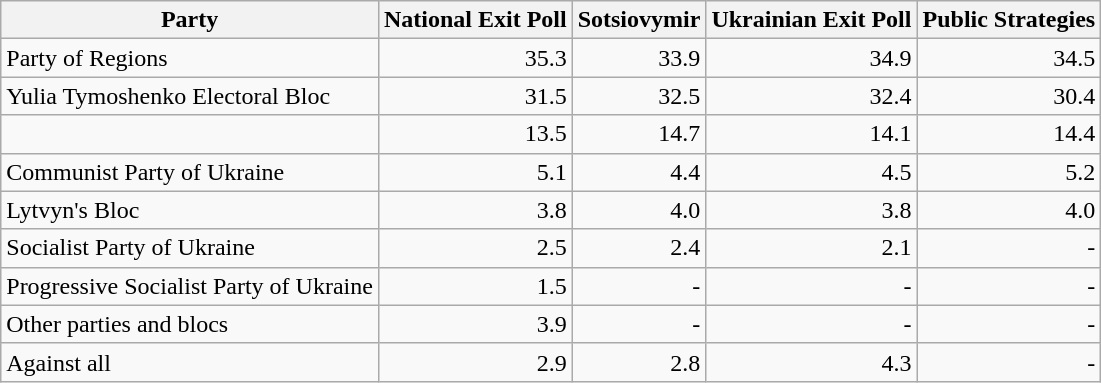<table class="wikitable">
<tr>
<th align=left>Party</th>
<th style="text-align:right;">National Exit Poll <small> </small></th>
<th style="text-align:right;">Sotsiovymir <small></small></th>
<th style="text-align:right;">Ukrainian Exit Poll <small></small></th>
<th style="text-align:right;">Public Strategies <small></small></th>
</tr>
<tr>
<td>Party of Regions</td>
<td style="text-align:right;">35.3</td>
<td style="text-align:right;">33.9</td>
<td style="text-align:right;">34.9</td>
<td style="text-align:right;">34.5</td>
</tr>
<tr>
<td>Yulia Tymoshenko Electoral Bloc</td>
<td style="text-align:right;">31.5</td>
<td style="text-align:right;">32.5</td>
<td style="text-align:right;">32.4</td>
<td style="text-align:right;">30.4</td>
</tr>
<tr>
<td></td>
<td style="text-align:right;">13.5</td>
<td style="text-align:right;">14.7</td>
<td style="text-align:right;">14.1</td>
<td style="text-align:right;">14.4</td>
</tr>
<tr>
<td>Communist Party of Ukraine</td>
<td style="text-align:right;">5.1</td>
<td style="text-align:right;">4.4</td>
<td style="text-align:right;">4.5</td>
<td style="text-align:right;">5.2</td>
</tr>
<tr>
<td>Lytvyn's Bloc</td>
<td style="text-align:right;">3.8</td>
<td style="text-align:right;">4.0</td>
<td style="text-align:right;">3.8</td>
<td style="text-align:right;">4.0</td>
</tr>
<tr>
<td>Socialist Party of Ukraine</td>
<td style="text-align:right;">2.5</td>
<td style="text-align:right;">2.4</td>
<td style="text-align:right;">2.1</td>
<td style="text-align:right;">-</td>
</tr>
<tr>
<td>Progressive Socialist Party of Ukraine</td>
<td style="text-align:right;">1.5</td>
<td style="text-align:right;">-</td>
<td style="text-align:right;">-</td>
<td style="text-align:right;">-</td>
</tr>
<tr>
<td>Other parties and blocs</td>
<td style="text-align:right;">3.9</td>
<td style="text-align:right;">-</td>
<td style="text-align:right;">-</td>
<td style="text-align:right;">-</td>
</tr>
<tr>
<td>Against all</td>
<td style="text-align:right;">2.9</td>
<td style="text-align:right;">2.8</td>
<td style="text-align:right;">4.3</td>
<td style="text-align:right;">-</td>
</tr>
</table>
